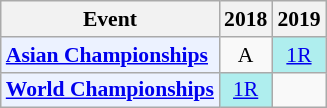<table class="wikitable" style="font-size: 90%; text-align:center">
<tr>
<th>Event</th>
<th>2018</th>
<th>2019</th>
</tr>
<tr>
<td bgcolor="#ECF2FF"; align="left"><strong><a href='#'>Asian Championships</a></strong></td>
<td>A</td>
<td bgcolor=AFEEEE><a href='#'>1R</a></td>
</tr>
<tr>
<td bgcolor="#ECF2FF"; align="left"><strong><a href='#'>World Championships</a></strong></td>
<td bgcolor=AFEEEE><a href='#'>1R</a></td>
<td></td>
</tr>
</table>
